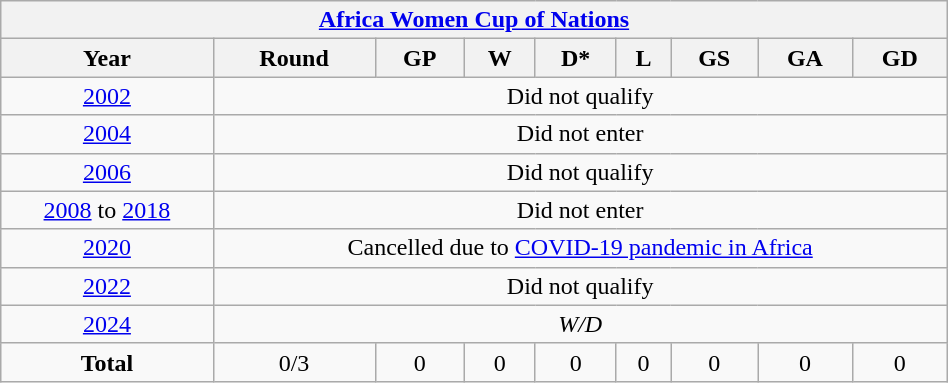<table class="wikitable" style="text-align: center; width:50%;">
<tr>
<th colspan=10><a href='#'>Africa Women Cup of Nations</a></th>
</tr>
<tr>
<th>Year</th>
<th>Round</th>
<th>GP</th>
<th>W</th>
<th>D*</th>
<th>L</th>
<th>GS</th>
<th>GA</th>
<th>GD</th>
</tr>
<tr>
<td> <a href='#'>2002</a></td>
<td colspan=8>Did not qualify</td>
</tr>
<tr>
<td> <a href='#'>2004</a></td>
<td colspan=8>Did not enter</td>
</tr>
<tr>
<td> <a href='#'>2006</a></td>
<td colspan=8>Did not qualify</td>
</tr>
<tr>
<td> <a href='#'>2008</a> to  <a href='#'>2018</a></td>
<td colspan=8>Did not enter</td>
</tr>
<tr>
<td><a href='#'>2020</a></td>
<td colspan=8>Cancelled due to <a href='#'>COVID-19 pandemic in Africa</a></td>
</tr>
<tr>
<td> <a href='#'>2022</a></td>
<td colspan=8>Did not qualify</td>
</tr>
<tr>
<td> <a href='#'>2024</a></td>
<td colspan=8><em>W/D</em></td>
</tr>
<tr>
<td><strong>Total</strong></td>
<td>0/3</td>
<td>0</td>
<td>0</td>
<td>0</td>
<td>0</td>
<td>0</td>
<td>0</td>
<td>0</td>
</tr>
</table>
